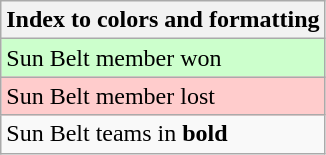<table class="wikitable">
<tr>
<th>Index to colors and formatting</th>
</tr>
<tr style="background:#cfc;">
<td>Sun Belt member won</td>
</tr>
<tr style="background:#fcc;">
<td>Sun Belt member lost</td>
</tr>
<tr>
<td>Sun Belt teams in <strong>bold</strong></td>
</tr>
</table>
